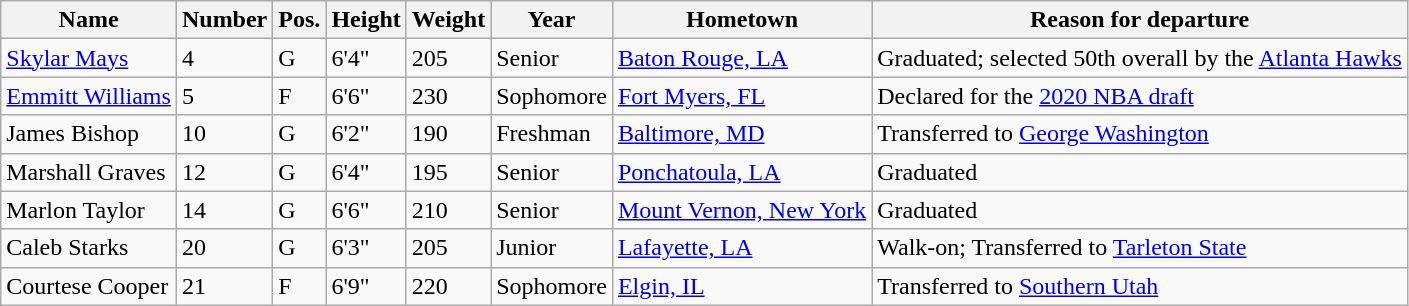<table class="wikitable sortable" border="1">
<tr>
<th>Name</th>
<th>Number</th>
<th>Pos.</th>
<th>Height</th>
<th>Weight</th>
<th>Year</th>
<th>Hometown</th>
<th class="unsortable">Reason for departure</th>
</tr>
<tr>
<td><a href='#'>Skylar Mays</a></td>
<td>4</td>
<td>G</td>
<td>6'4"</td>
<td>205</td>
<td>Senior</td>
<td><a href='#'>Baton Rouge, LA</a></td>
<td>Graduated; selected 50th overall by the <a href='#'>Atlanta Hawks</a></td>
</tr>
<tr>
<td><a href='#'>Emmitt Williams</a></td>
<td>5</td>
<td>F</td>
<td>6'6"</td>
<td>230</td>
<td>Sophomore</td>
<td><a href='#'>Fort Myers, FL</a></td>
<td>Declared for the <a href='#'>2020 NBA draft</a></td>
</tr>
<tr>
<td>James Bishop</td>
<td>10</td>
<td>G</td>
<td>6'2"</td>
<td>190</td>
<td>Freshman</td>
<td><a href='#'>Baltimore, MD</a></td>
<td>Transferred to <a href='#'>George Washington</a></td>
</tr>
<tr>
<td>Marshall Graves</td>
<td>12</td>
<td>G</td>
<td>6'4"</td>
<td>195</td>
<td>Senior</td>
<td><a href='#'>Ponchatoula, LA</a></td>
<td>Graduated</td>
</tr>
<tr>
<td>Marlon Taylor</td>
<td>14</td>
<td>G</td>
<td>6'6"</td>
<td>210</td>
<td>Senior</td>
<td><a href='#'>Mount Vernon, New York</a></td>
<td>Graduated</td>
</tr>
<tr>
<td>Caleb Starks</td>
<td>20</td>
<td>G</td>
<td>6'3"</td>
<td>205</td>
<td>Junior</td>
<td><a href='#'>Lafayette, LA</a></td>
<td>Walk-on; Transferred to <a href='#'>Tarleton State</a></td>
</tr>
<tr>
<td>Courtese Cooper</td>
<td>21</td>
<td>F</td>
<td>6'9"</td>
<td>220</td>
<td>Sophomore</td>
<td><a href='#'>Elgin, IL</a></td>
<td>Transferred to <a href='#'>Southern Utah</a></td>
</tr>
</table>
